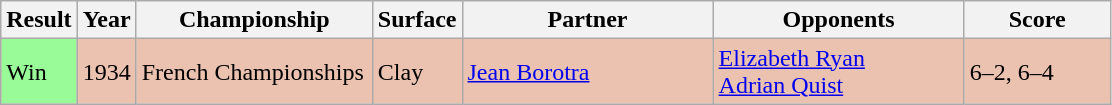<table class="sortable wikitable">
<tr>
<th style="width:40px">Result</th>
<th style="width:30px">Year</th>
<th style="width:150px">Championship</th>
<th style="width:50px">Surface</th>
<th style="width:160px">Partner</th>
<th style="width:160px">Opponents</th>
<th style="width:90px" class="unsortable">Score</th>
</tr>
<tr style="background:#ebc2af;">
<td style="background:#98FB98">Win</td>
<td>1934</td>
<td>French Championships</td>
<td>Clay</td>
<td> <a href='#'>Jean Borotra</a></td>
<td> <a href='#'>Elizabeth Ryan</a> <br>  <a href='#'>Adrian Quist</a></td>
<td>6–2, 6–4</td>
</tr>
</table>
